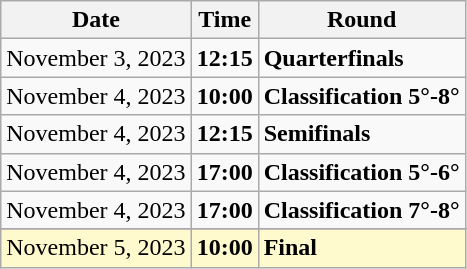<table class="wikitable">
<tr>
<th>Date</th>
<th>Time</th>
<th>Round</th>
</tr>
<tr>
<td>November 3, 2023</td>
<td><strong>12:15</strong></td>
<td><strong>Quarterfinals</strong></td>
</tr>
<tr>
<td>November 4, 2023</td>
<td><strong>10:00</strong></td>
<td><strong>Classification 5°-8°</strong></td>
</tr>
<tr>
<td>November 4, 2023</td>
<td><strong>12:15</strong></td>
<td><strong>Semifinals</strong></td>
</tr>
<tr>
<td>November 4, 2023</td>
<td><strong>17:00</strong></td>
<td><strong>Classification 5°-6°</strong></td>
</tr>
<tr>
<td>November 4, 2023</td>
<td><strong>17:00</strong></td>
<td><strong>Classification 7°-8°</strong></td>
</tr>
<tr>
</tr>
<tr style=background:lemonchiffon>
<td>November 5, 2023</td>
<td><strong>10:00</strong></td>
<td><strong>Final</strong></td>
</tr>
</table>
